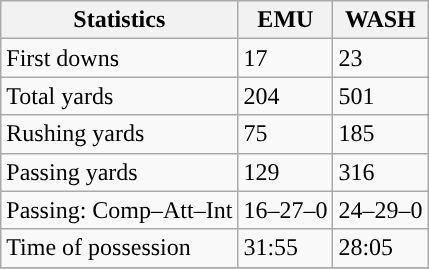<table class="wikitable" style="float: left;">
<tr>
<th>Statistics</th>
<th>EMU</th>
<th>WASH</th>
</tr>
<tr>
<td>First downs</td>
<td>17</td>
<td>23</td>
</tr>
<tr>
<td>Total yards</td>
<td>204</td>
<td>501</td>
</tr>
<tr>
<td>Rushing yards</td>
<td>75</td>
<td>185</td>
</tr>
<tr>
<td>Passing yards</td>
<td>129</td>
<td>316</td>
</tr>
<tr>
<td>Passing: Comp–Att–Int</td>
<td>16–27–0</td>
<td>24–29–0</td>
</tr>
<tr>
<td>Time of possession</td>
<td>31:55</td>
<td>28:05</td>
</tr>
<tr>
</tr>
</table>
